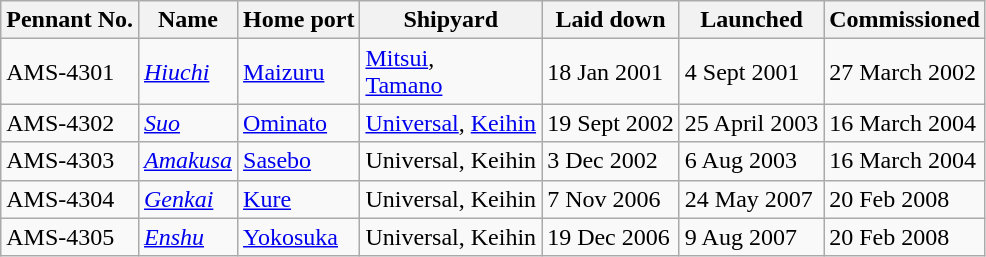<table class=wikitable>
<tr>
<th>Pennant No.</th>
<th>Name</th>
<th>Home port</th>
<th>Shipyard</th>
<th>Laid down</th>
<th>Launched</th>
<th>Commissioned</th>
</tr>
<tr>
<td>AMS-4301</td>
<td><a href='#'><em>Hiuchi</em></a></td>
<td><a href='#'>Maizuru</a></td>
<td><a href='#'>Mitsui</a>,<br> <a href='#'>Tamano</a></td>
<td>18 Jan 2001</td>
<td>4 Sept 2001</td>
<td>27 March 2002</td>
</tr>
<tr>
<td>AMS-4302</td>
<td><a href='#'><em>Suo</em></a></td>
<td><a href='#'>Ominato</a></td>
<td><a href='#'>Universal</a>, <a href='#'>Keihin</a></td>
<td>19 Sept 2002</td>
<td>25 April 2003</td>
<td>16 March 2004</td>
</tr>
<tr>
<td>AMS-4303</td>
<td><a href='#'><em>Amakusa</em></a></td>
<td><a href='#'>Sasebo</a></td>
<td>Universal, Keihin</td>
<td>3 Dec 2002</td>
<td>6 Aug 2003</td>
<td>16 March 2004</td>
</tr>
<tr>
<td>AMS-4304</td>
<td><a href='#'><em>Genkai</em></a></td>
<td><a href='#'>Kure</a></td>
<td>Universal, Keihin</td>
<td>7 Nov 2006</td>
<td>24 May 2007</td>
<td>20 Feb 2008</td>
</tr>
<tr>
<td>AMS-4305</td>
<td><a href='#'><em>Enshu</em></a></td>
<td><a href='#'>Yokosuka</a></td>
<td>Universal, Keihin</td>
<td>19 Dec 2006</td>
<td>9 Aug 2007</td>
<td>20 Feb 2008</td>
</tr>
</table>
